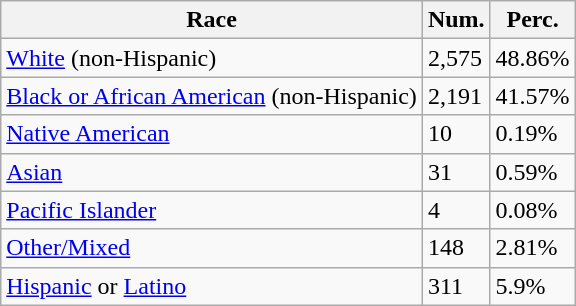<table class="wikitable">
<tr>
<th>Race</th>
<th>Num.</th>
<th>Perc.</th>
</tr>
<tr>
<td><a href='#'>White</a> (non-Hispanic)</td>
<td>2,575</td>
<td>48.86%</td>
</tr>
<tr>
<td><a href='#'>Black or African American</a> (non-Hispanic)</td>
<td>2,191</td>
<td>41.57%</td>
</tr>
<tr>
<td><a href='#'>Native American</a></td>
<td>10</td>
<td>0.19%</td>
</tr>
<tr>
<td><a href='#'>Asian</a></td>
<td>31</td>
<td>0.59%</td>
</tr>
<tr>
<td><a href='#'>Pacific Islander</a></td>
<td>4</td>
<td>0.08%</td>
</tr>
<tr>
<td><a href='#'>Other/Mixed</a></td>
<td>148</td>
<td>2.81%</td>
</tr>
<tr>
<td><a href='#'>Hispanic</a> or <a href='#'>Latino</a></td>
<td>311</td>
<td>5.9%</td>
</tr>
</table>
